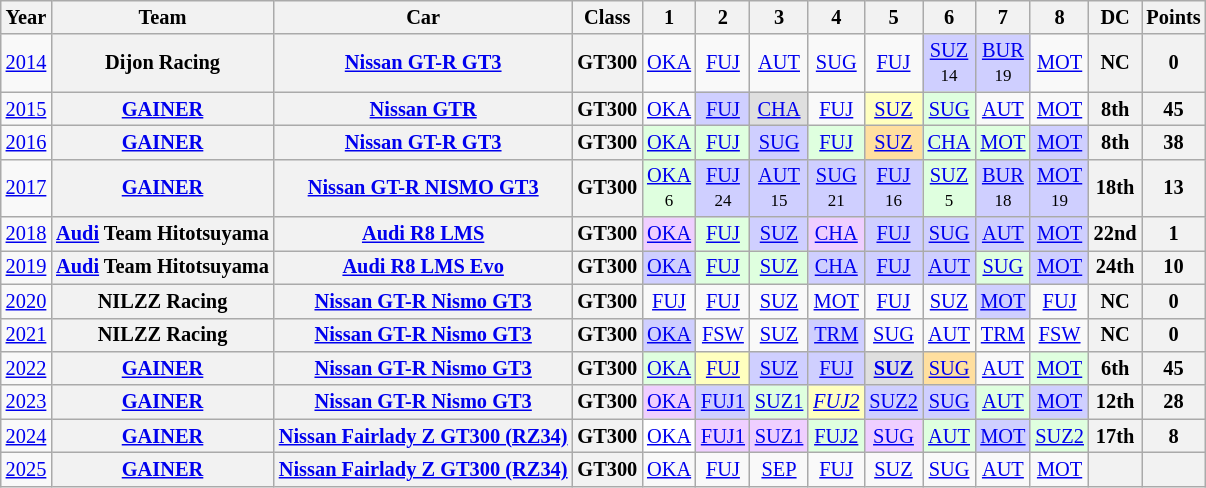<table class="wikitable" style="text-align:center; font-size:85%">
<tr>
<th>Year</th>
<th>Team</th>
<th>Car</th>
<th>Class</th>
<th>1</th>
<th>2</th>
<th>3</th>
<th>4</th>
<th>5</th>
<th>6</th>
<th>7</th>
<th>8</th>
<th>DC</th>
<th>Points</th>
</tr>
<tr>
<td><a href='#'>2014</a></td>
<th>Dijon Racing</th>
<th><a href='#'>Nissan GT-R GT3</a></th>
<th>GT300</th>
<td><a href='#'>OKA</a><br><small></small></td>
<td><a href='#'>FUJ</a><br><small></small></td>
<td><a href='#'>AUT</a><br><small></small></td>
<td><a href='#'>SUG</a><br><small></small></td>
<td><a href='#'>FUJ</a><br><small></small></td>
<td style="background:#CFCFFF;"><a href='#'>SUZ</a><br><small>14</small></td>
<td style="background:#CFCFFF;"><a href='#'>BUR</a><br><small>19</small></td>
<td><a href='#'>MOT</a><br><small></small></td>
<th>NC</th>
<th>0</th>
</tr>
<tr>
<td><a href='#'>2015</a></td>
<th><a href='#'>GAINER</a></th>
<th><a href='#'>Nissan GTR</a></th>
<th>GT300</th>
<td style="background:#;"><a href='#'>OKA</a><br></td>
<td style="background:#CFCFFF;"><a href='#'>FUJ</a><br></td>
<td style="background:#DFDFDF;"><a href='#'>CHA</a><br></td>
<td style="background:#;"><a href='#'>FUJ</a><br></td>
<td style="background:#FFFFBF;"><a href='#'>SUZ</a><br></td>
<td style="background:#DFFFDF;"><a href='#'>SUG</a><br></td>
<td style="background:#;"><a href='#'>AUT</a><br></td>
<td style="background:#;"><a href='#'>MOT</a><br></td>
<th>8th</th>
<th>45</th>
</tr>
<tr>
<td><a href='#'>2016</a></td>
<th><a href='#'>GAINER</a></th>
<th><a href='#'>Nissan GT-R GT3</a></th>
<th>GT300</th>
<td style="background:#DFFFDF;"><a href='#'>OKA</a><br></td>
<td style="background:#DFFFDF;"><a href='#'>FUJ</a><br></td>
<td style="background:#CFCFFF;"><a href='#'>SUG</a><br></td>
<td style="background:#DFFFDF;"><a href='#'>FUJ</a><br></td>
<td style="background:#FFDF9F;"><a href='#'>SUZ</a><br></td>
<td style="background:#DFFFDF;"><a href='#'>CHA</a><br></td>
<td style="background:#DFFFDF;"><a href='#'>MOT</a><br></td>
<td style="background:#CFCFFF;"><a href='#'>MOT</a><br></td>
<th>8th</th>
<th>38</th>
</tr>
<tr>
<td><a href='#'>2017</a></td>
<th><a href='#'>GAINER</a></th>
<th><a href='#'>Nissan GT-R NISMO GT3</a></th>
<th>GT300</th>
<td style="background:#DFFFDF;"><a href='#'>OKA</a><br><small>6</small></td>
<td style="background:#CFCFFF;"><a href='#'>FUJ</a><br><small>24</small></td>
<td style="background:#CFCFFF;"><a href='#'>AUT</a><br><small>15</small></td>
<td style="background:#CFCFFF;"><a href='#'>SUG</a><br><small>21</small></td>
<td style="background:#CFCFFF;"><a href='#'>FUJ</a><br><small>16</small></td>
<td style="background:#DFFFDF;"><a href='#'>SUZ</a><br><small>5</small></td>
<td style="background:#CFCFFF;"><a href='#'>BUR</a><br><small>18</small></td>
<td style="background:#CFCFFF;"><a href='#'>MOT</a><br><small>19</small></td>
<th>18th</th>
<th>13</th>
</tr>
<tr>
<td><a href='#'>2018</a></td>
<th><a href='#'>Audi</a> Team Hitotsuyama</th>
<th><a href='#'>Audi R8 LMS</a></th>
<th>GT300</th>
<td style="background:#EFCFFF;"><a href='#'>OKA</a><br></td>
<td style="background:#DFFFDF;"><a href='#'>FUJ</a><br></td>
<td style="background:#CFCFFF;"><a href='#'>SUZ</a><br></td>
<td style="background:#EFCFFF;"><a href='#'>CHA</a><br></td>
<td style="background:#CFCFFF;"><a href='#'>FUJ</a><br></td>
<td style="background:#CFCFFF;"><a href='#'>SUG</a><br></td>
<td style="background:#CFCFFF;"><a href='#'>AUT</a><br></td>
<td style="background:#CFCFFF;"><a href='#'>MOT</a><br></td>
<th>22nd</th>
<th>1</th>
</tr>
<tr>
<td><a href='#'>2019</a></td>
<th><a href='#'>Audi</a> Team Hitotsuyama</th>
<th><a href='#'>Audi R8 LMS Evo</a></th>
<th>GT300</th>
<td style="background:#CFCFFF;"><a href='#'>OKA</a><br></td>
<td style="background:#DFFFDF;"><a href='#'>FUJ</a><br></td>
<td style="background:#DFFFDF;"><a href='#'>SUZ</a><br></td>
<td style="background:#CFCFFF;"><a href='#'>CHA</a><br></td>
<td style="background:#CFCFFF;"><a href='#'>FUJ</a><br></td>
<td style="background:#CFCFFF;"><a href='#'>AUT</a><br></td>
<td style="background:#DFFFDF;"><a href='#'>SUG</a><br></td>
<td style="background:#CFCFFF;"><a href='#'>MOT</a><br></td>
<th>24th</th>
<th>10</th>
</tr>
<tr>
<td><a href='#'>2020</a></td>
<th nowrap>NILZZ Racing</th>
<th nowrap><a href='#'>Nissan GT-R Nismo GT3</a></th>
<th>GT300</th>
<td style="background:#;"><a href='#'>FUJ</a><br></td>
<td style="background:#;"><a href='#'>FUJ</a><br></td>
<td style="background:#;"><a href='#'>SUZ</a><br></td>
<td style="background:#;"><a href='#'>MOT</a><br></td>
<td style="background:#;"><a href='#'>FUJ</a><br></td>
<td><a href='#'>SUZ</a></td>
<td style="background:#CFCFFF;"><a href='#'>MOT</a><br></td>
<td style="background:#;"><a href='#'>FUJ</a><br></td>
<th>NC</th>
<th>0</th>
</tr>
<tr>
<td><a href='#'>2021</a></td>
<th nowrap>NILZZ Racing</th>
<th nowrap><a href='#'>Nissan GT-R Nismo GT3</a></th>
<th>GT300</th>
<td style="background:#cfcfff;"><a href='#'>OKA</a><br></td>
<td><a href='#'>FSW</a></td>
<td><a href='#'>SUZ</a></td>
<td style="background:#cfcfff;"><a href='#'>TRM</a><br></td>
<td><a href='#'>SUG</a></td>
<td><a href='#'>AUT</a></td>
<td><a href='#'>TRM</a></td>
<td><a href='#'>FSW</a></td>
<th>NC</th>
<th>0</th>
</tr>
<tr>
<td><a href='#'>2022</a></td>
<th nowrap><a href='#'>GAINER</a></th>
<th nowrap><a href='#'>Nissan GT-R Nismo GT3</a></th>
<th>GT300</th>
<td style="background:#dfffdf;"><a href='#'>OKA</a><br></td>
<td style="background:#ffffbf;"><a href='#'>FUJ</a><br></td>
<td style="background:#cfcfff;"><a href='#'>SUZ</a><br></td>
<td style="background:#cfcfff;"><a href='#'>FUJ</a><br></td>
<td style="background:#dfdfdf;"><strong><a href='#'>SUZ</a><br></strong></td>
<td style="background:#ffdf9f;"><a href='#'>SUG</a><br></td>
<td style="background:#;"><a href='#'>AUT</a><br></td>
<td style="background:#dfffdf;"><a href='#'>MOT</a><br></td>
<th>6th</th>
<th>45</th>
</tr>
<tr>
<td><a href='#'>2023</a></td>
<th nowrap><a href='#'>GAINER</a></th>
<th nowrap><a href='#'>Nissan GT-R Nismo GT3</a></th>
<th>GT300</th>
<td style="background:#efcfff;"><a href='#'>OKA</a><br></td>
<td style="background:#cfcfff;"><a href='#'>FUJ1</a><br></td>
<td style="background:#dfffdf;"><a href='#'>SUZ1</a><br></td>
<td style="background:#ffffbf;"><em><a href='#'>FUJ2</a><br></em></td>
<td style="background:#cfcfff;"><a href='#'>SUZ2</a><br></td>
<td style="background:#cfcfff;"><a href='#'>SUG</a><br></td>
<td style="background:#dfffdf;"><a href='#'>AUT</a><br></td>
<td style="background:#cfcfff;"><a href='#'>MOT</a><br></td>
<th>12th</th>
<th>28</th>
</tr>
<tr>
<td><a href='#'>2024</a></td>
<th nowrap><a href='#'>GAINER</a></th>
<th nowrap><a href='#'>Nissan Fairlady Z GT300 (RZ34)</a></th>
<th>GT300</th>
<td style="background:#FFFFFF;"><a href='#'>OKA</a><br></td>
<td style="background:#efcfff;"><a href='#'>FUJ1</a><br></td>
<td style="background:#efcfff;"><a href='#'>SUZ1</a><br></td>
<td style="background:#dfffdf;"><a href='#'>FUJ2</a><br></td>
<td style="background:#efcfff;"><a href='#'>SUG</a><br></td>
<td style="background:#dfffdf;"><a href='#'>AUT</a><br></td>
<td style="background:#cfcfff;"><a href='#'>MOT</a><br></td>
<td style="background:#dfffdf;"><a href='#'>SUZ2</a><br></td>
<th>17th</th>
<th>8</th>
</tr>
<tr>
<td><a href='#'>2025</a></td>
<th nowrap><a href='#'>GAINER</a></th>
<th nowrap><a href='#'>Nissan Fairlady Z GT300 (RZ34)</a></th>
<th>GT300</th>
<td style="background:#;"><a href='#'>OKA</a><br></td>
<td style="background:#;"><a href='#'>FUJ</a><br></td>
<td style="background:#;"><a href='#'>SEP</a><br></td>
<td style="background:#;"><a href='#'>FUJ</a><br></td>
<td style="background:#;"><a href='#'>SUZ</a><br></td>
<td style="background:#;"><a href='#'>SUG</a><br></td>
<td style="background:#;"><a href='#'>AUT</a><br></td>
<td style="background:#;"><a href='#'>MOT</a><br></td>
<th></th>
<th></th>
</tr>
</table>
